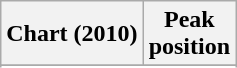<table class="wikitable sortable">
<tr>
<th>Chart (2010)</th>
<th>Peak<br>position</th>
</tr>
<tr>
</tr>
<tr>
</tr>
<tr>
</tr>
<tr>
</tr>
<tr>
</tr>
</table>
